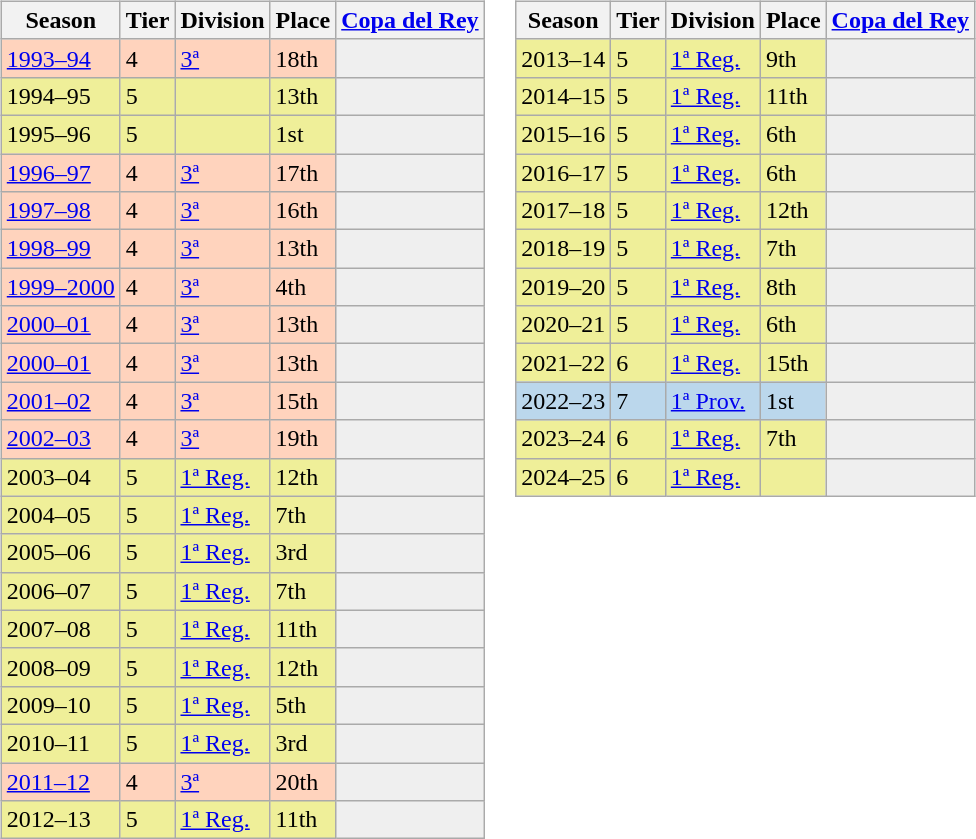<table>
<tr>
<td valign="top" width=0%><br><table class="wikitable">
<tr style="background:#f0f6fa;">
<th>Season</th>
<th>Tier</th>
<th>Division</th>
<th>Place</th>
<th><a href='#'>Copa del Rey</a></th>
</tr>
<tr>
<td style="background:#FFD3BD;"><a href='#'>1993–94</a></td>
<td style="background:#FFD3BD;">4</td>
<td style="background:#FFD3BD;"><a href='#'>3ª</a></td>
<td style="background:#FFD3BD;">18th</td>
<td style="background:#efefef;"></td>
</tr>
<tr>
<td style="background:#EFEF99;">1994–95</td>
<td style="background:#EFEF99;">5</td>
<td style="background:#EFEF99;"></td>
<td style="background:#EFEF99;">13th</td>
<td style="background:#efefef;"></td>
</tr>
<tr>
<td style="background:#EFEF99;">1995–96</td>
<td style="background:#EFEF99;">5</td>
<td style="background:#EFEF99;"></td>
<td style="background:#EFEF99;">1st</td>
<td style="background:#efefef;"></td>
</tr>
<tr>
<td style="background:#FFD3BD;"><a href='#'>1996–97</a></td>
<td style="background:#FFD3BD;">4</td>
<td style="background:#FFD3BD;"><a href='#'>3ª</a></td>
<td style="background:#FFD3BD;">17th</td>
<td style="background:#efefef;"></td>
</tr>
<tr>
<td style="background:#FFD3BD;"><a href='#'>1997–98</a></td>
<td style="background:#FFD3BD;">4</td>
<td style="background:#FFD3BD;"><a href='#'>3ª</a></td>
<td style="background:#FFD3BD;">16th</td>
<td style="background:#efefef;"></td>
</tr>
<tr>
<td style="background:#FFD3BD;"><a href='#'>1998–99</a></td>
<td style="background:#FFD3BD;">4</td>
<td style="background:#FFD3BD;"><a href='#'>3ª</a></td>
<td style="background:#FFD3BD;">13th</td>
<td style="background:#efefef;"></td>
</tr>
<tr>
<td style="background:#FFD3BD;"><a href='#'>1999–2000</a></td>
<td style="background:#FFD3BD;">4</td>
<td style="background:#FFD3BD;"><a href='#'>3ª</a></td>
<td style="background:#FFD3BD;">4th</td>
<td style="background:#efefef;"></td>
</tr>
<tr>
<td style="background:#FFD3BD;"><a href='#'>2000–01</a></td>
<td style="background:#FFD3BD;">4</td>
<td style="background:#FFD3BD;"><a href='#'>3ª</a></td>
<td style="background:#FFD3BD;">13th</td>
<td style="background:#efefef;"></td>
</tr>
<tr>
<td style="background:#FFD3BD;"><a href='#'>2000–01</a></td>
<td style="background:#FFD3BD;">4</td>
<td style="background:#FFD3BD;"><a href='#'>3ª</a></td>
<td style="background:#FFD3BD;">13th</td>
<td style="background:#efefef;"></td>
</tr>
<tr>
<td style="background:#FFD3BD;"><a href='#'>2001–02</a></td>
<td style="background:#FFD3BD;">4</td>
<td style="background:#FFD3BD;"><a href='#'>3ª</a></td>
<td style="background:#FFD3BD;">15th</td>
<td style="background:#efefef;"></td>
</tr>
<tr>
<td style="background:#FFD3BD;"><a href='#'>2002–03</a></td>
<td style="background:#FFD3BD;">4</td>
<td style="background:#FFD3BD;"><a href='#'>3ª</a></td>
<td style="background:#FFD3BD;">19th</td>
<td style="background:#efefef;"></td>
</tr>
<tr>
<td style="background:#EFEF99;">2003–04</td>
<td style="background:#EFEF99;">5</td>
<td style="background:#EFEF99;"><a href='#'>1ª Reg.</a></td>
<td style="background:#EFEF99;">12th</td>
<td style="background:#efefef;"></td>
</tr>
<tr>
<td style="background:#EFEF99;">2004–05</td>
<td style="background:#EFEF99;">5</td>
<td style="background:#EFEF99;"><a href='#'>1ª Reg.</a></td>
<td style="background:#EFEF99;">7th</td>
<td style="background:#efefef;"></td>
</tr>
<tr>
<td style="background:#EFEF99;">2005–06</td>
<td style="background:#EFEF99;">5</td>
<td style="background:#EFEF99;"><a href='#'>1ª Reg.</a></td>
<td style="background:#EFEF99;">3rd</td>
<td style="background:#efefef;"></td>
</tr>
<tr>
<td style="background:#EFEF99;">2006–07</td>
<td style="background:#EFEF99;">5</td>
<td style="background:#EFEF99;"><a href='#'>1ª Reg.</a></td>
<td style="background:#EFEF99;">7th</td>
<td style="background:#efefef;"></td>
</tr>
<tr>
<td style="background:#EFEF99;">2007–08</td>
<td style="background:#EFEF99;">5</td>
<td style="background:#EFEF99;"><a href='#'>1ª Reg.</a></td>
<td style="background:#EFEF99;">11th</td>
<td style="background:#efefef;"></td>
</tr>
<tr>
<td style="background:#EFEF99;">2008–09</td>
<td style="background:#EFEF99;">5</td>
<td style="background:#EFEF99;"><a href='#'>1ª Reg.</a></td>
<td style="background:#EFEF99;">12th</td>
<td style="background:#efefef;"></td>
</tr>
<tr>
<td style="background:#EFEF99;">2009–10</td>
<td style="background:#EFEF99;">5</td>
<td style="background:#EFEF99;"><a href='#'>1ª Reg.</a></td>
<td style="background:#EFEF99;">5th</td>
<td style="background:#efefef;"></td>
</tr>
<tr>
<td style="background:#EFEF99;">2010–11</td>
<td style="background:#EFEF99;">5</td>
<td style="background:#EFEF99;"><a href='#'>1ª Reg.</a></td>
<td style="background:#EFEF99;">3rd</td>
<td style="background:#efefef;"></td>
</tr>
<tr>
<td style="background:#FFD3BD;"><a href='#'>2011–12</a></td>
<td style="background:#FFD3BD;">4</td>
<td style="background:#FFD3BD;"><a href='#'>3ª</a></td>
<td style="background:#FFD3BD;">20th</td>
<td style="background:#efefef;"></td>
</tr>
<tr>
<td style="background:#EFEF99;">2012–13</td>
<td style="background:#EFEF99;">5</td>
<td style="background:#EFEF99;"><a href='#'>1ª Reg.</a></td>
<td style="background:#EFEF99;">11th</td>
<td style="background:#efefef;"></td>
</tr>
</table>
</td>
<td valign="top" width=0%><br><table class="wikitable">
<tr style="background:#f0f6fa;">
<th>Season</th>
<th>Tier</th>
<th>Division</th>
<th>Place</th>
<th><a href='#'>Copa del Rey</a></th>
</tr>
<tr>
<td style="background:#EFEF99;">2013–14</td>
<td style="background:#EFEF99;">5</td>
<td style="background:#EFEF99;"><a href='#'>1ª Reg.</a></td>
<td style="background:#EFEF99;">9th</td>
<td style="background:#efefef;"></td>
</tr>
<tr>
<td style="background:#EFEF99;">2014–15</td>
<td style="background:#EFEF99;">5</td>
<td style="background:#EFEF99;"><a href='#'>1ª Reg.</a></td>
<td style="background:#EFEF99;">11th</td>
<td style="background:#efefef;"></td>
</tr>
<tr>
<td style="background:#EFEF99;">2015–16</td>
<td style="background:#EFEF99;">5</td>
<td style="background:#EFEF99;"><a href='#'>1ª Reg.</a></td>
<td style="background:#EFEF99;">6th</td>
<td style="background:#efefef;"></td>
</tr>
<tr>
<td style="background:#EFEF99;">2016–17</td>
<td style="background:#EFEF99;">5</td>
<td style="background:#EFEF99;"><a href='#'>1ª Reg.</a></td>
<td style="background:#EFEF99;">6th</td>
<td style="background:#efefef;"></td>
</tr>
<tr>
<td style="background:#EFEF99;">2017–18</td>
<td style="background:#EFEF99;">5</td>
<td style="background:#EFEF99;"><a href='#'>1ª Reg.</a></td>
<td style="background:#EFEF99;">12th</td>
<td style="background:#efefef;"></td>
</tr>
<tr>
<td style="background:#EFEF99;">2018–19</td>
<td style="background:#EFEF99;">5</td>
<td style="background:#EFEF99;"><a href='#'>1ª Reg.</a></td>
<td style="background:#EFEF99;">7th</td>
<td style="background:#efefef;"></td>
</tr>
<tr>
<td style="background:#EFEF99;">2019–20</td>
<td style="background:#EFEF99;">5</td>
<td style="background:#EFEF99;"><a href='#'>1ª Reg.</a></td>
<td style="background:#EFEF99;">8th</td>
<td style="background:#efefef;"></td>
</tr>
<tr>
<td style="background:#EFEF99;">2020–21</td>
<td style="background:#EFEF99;">5</td>
<td style="background:#EFEF99;"><a href='#'>1ª Reg.</a></td>
<td style="background:#EFEF99;">6th</td>
<td style="background:#efefef;"></td>
</tr>
<tr>
<td style="background:#EFEF99;">2021–22</td>
<td style="background:#EFEF99;">6</td>
<td style="background:#EFEF99;"><a href='#'>1ª Reg.</a></td>
<td style="background:#EFEF99;">15th</td>
<td style="background:#efefef;"></td>
</tr>
<tr>
<td style="background:#BBD7EC;">2022–23</td>
<td style="background:#BBD7EC;">7</td>
<td style="background:#BBD7EC;"><a href='#'>1ª Prov.</a></td>
<td style="background:#BBD7EC;">1st</td>
<td style="background:#efefef;"></td>
</tr>
<tr>
<td style="background:#EFEF99;">2023–24</td>
<td style="background:#EFEF99;">6</td>
<td style="background:#EFEF99;"><a href='#'>1ª Reg.</a></td>
<td style="background:#EFEF99;">7th</td>
<td style="background:#efefef;"></td>
</tr>
<tr>
<td style="background:#EFEF99;">2024–25</td>
<td style="background:#EFEF99;">6</td>
<td style="background:#EFEF99;"><a href='#'>1ª Reg.</a></td>
<td style="background:#EFEF99;"></td>
<td style="background:#efefef;"></td>
</tr>
</table>
</td>
</tr>
</table>
